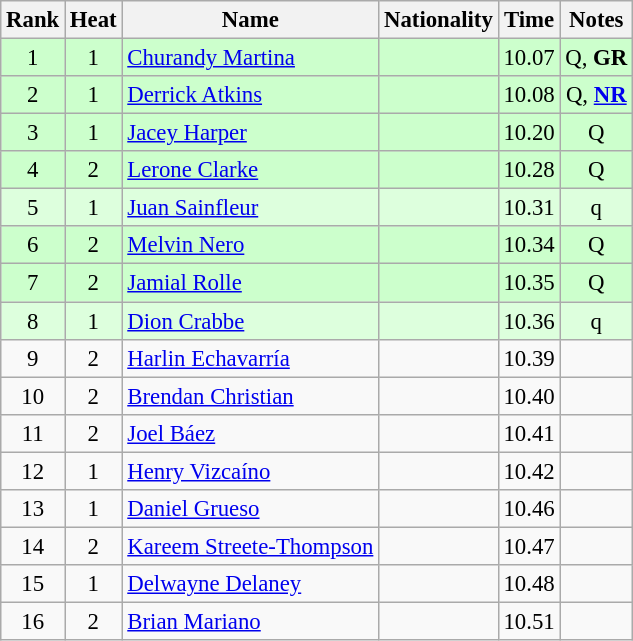<table class="wikitable sortable" style="text-align:center; font-size:95%">
<tr>
<th>Rank</th>
<th>Heat</th>
<th>Name</th>
<th>Nationality</th>
<th>Time</th>
<th>Notes</th>
</tr>
<tr bgcolor=ccffcc>
<td>1</td>
<td>1</td>
<td align=left><a href='#'>Churandy Martina</a></td>
<td align=left></td>
<td>10.07</td>
<td>Q, <strong>GR</strong></td>
</tr>
<tr bgcolor=ccffcc>
<td>2</td>
<td>1</td>
<td align=left><a href='#'>Derrick Atkins</a></td>
<td align=left></td>
<td>10.08</td>
<td>Q, <strong><a href='#'>NR</a></strong></td>
</tr>
<tr bgcolor=ccffcc>
<td>3</td>
<td>1</td>
<td align=left><a href='#'>Jacey Harper</a></td>
<td align=left></td>
<td>10.20</td>
<td>Q</td>
</tr>
<tr bgcolor=ccffcc>
<td>4</td>
<td>2</td>
<td align=left><a href='#'>Lerone Clarke</a></td>
<td align=left></td>
<td>10.28</td>
<td>Q</td>
</tr>
<tr bgcolor=ddffdd>
<td>5</td>
<td>1</td>
<td align=left><a href='#'>Juan Sainfleur</a></td>
<td align=left></td>
<td>10.31</td>
<td>q</td>
</tr>
<tr bgcolor=ccffcc>
<td>6</td>
<td>2</td>
<td align=left><a href='#'>Melvin Nero</a></td>
<td align=left></td>
<td>10.34</td>
<td>Q</td>
</tr>
<tr bgcolor=ccffcc>
<td>7</td>
<td>2</td>
<td align=left><a href='#'>Jamial Rolle</a></td>
<td align=left></td>
<td>10.35</td>
<td>Q</td>
</tr>
<tr bgcolor=ddffdd>
<td>8</td>
<td>1</td>
<td align=left><a href='#'>Dion Crabbe</a></td>
<td align=left></td>
<td>10.36</td>
<td>q</td>
</tr>
<tr>
<td>9</td>
<td>2</td>
<td align=left><a href='#'>Harlin Echavarría</a></td>
<td align=left></td>
<td>10.39</td>
<td></td>
</tr>
<tr>
<td>10</td>
<td>2</td>
<td align=left><a href='#'>Brendan Christian</a></td>
<td align=left></td>
<td>10.40</td>
<td></td>
</tr>
<tr>
<td>11</td>
<td>2</td>
<td align=left><a href='#'>Joel Báez</a></td>
<td align=left></td>
<td>10.41</td>
<td></td>
</tr>
<tr>
<td>12</td>
<td>1</td>
<td align=left><a href='#'>Henry Vizcaíno</a></td>
<td align=left></td>
<td>10.42</td>
<td></td>
</tr>
<tr>
<td>13</td>
<td>1</td>
<td align=left><a href='#'>Daniel Grueso</a></td>
<td align=left></td>
<td>10.46</td>
<td></td>
</tr>
<tr>
<td>14</td>
<td>2</td>
<td align=left><a href='#'>Kareem Streete-Thompson</a></td>
<td align=left></td>
<td>10.47</td>
<td></td>
</tr>
<tr>
<td>15</td>
<td>1</td>
<td align=left><a href='#'>Delwayne Delaney</a></td>
<td align=left></td>
<td>10.48</td>
<td></td>
</tr>
<tr>
<td>16</td>
<td>2</td>
<td align=left><a href='#'>Brian Mariano</a></td>
<td align=left></td>
<td>10.51</td>
<td></td>
</tr>
</table>
